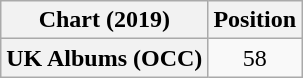<table class="wikitable plainrowheaders" style="text-align:center;">
<tr>
<th scope="col">Chart (2019)</th>
<th scope="col">Position</th>
</tr>
<tr>
<th scope="row">UK Albums (OCC)</th>
<td>58</td>
</tr>
</table>
